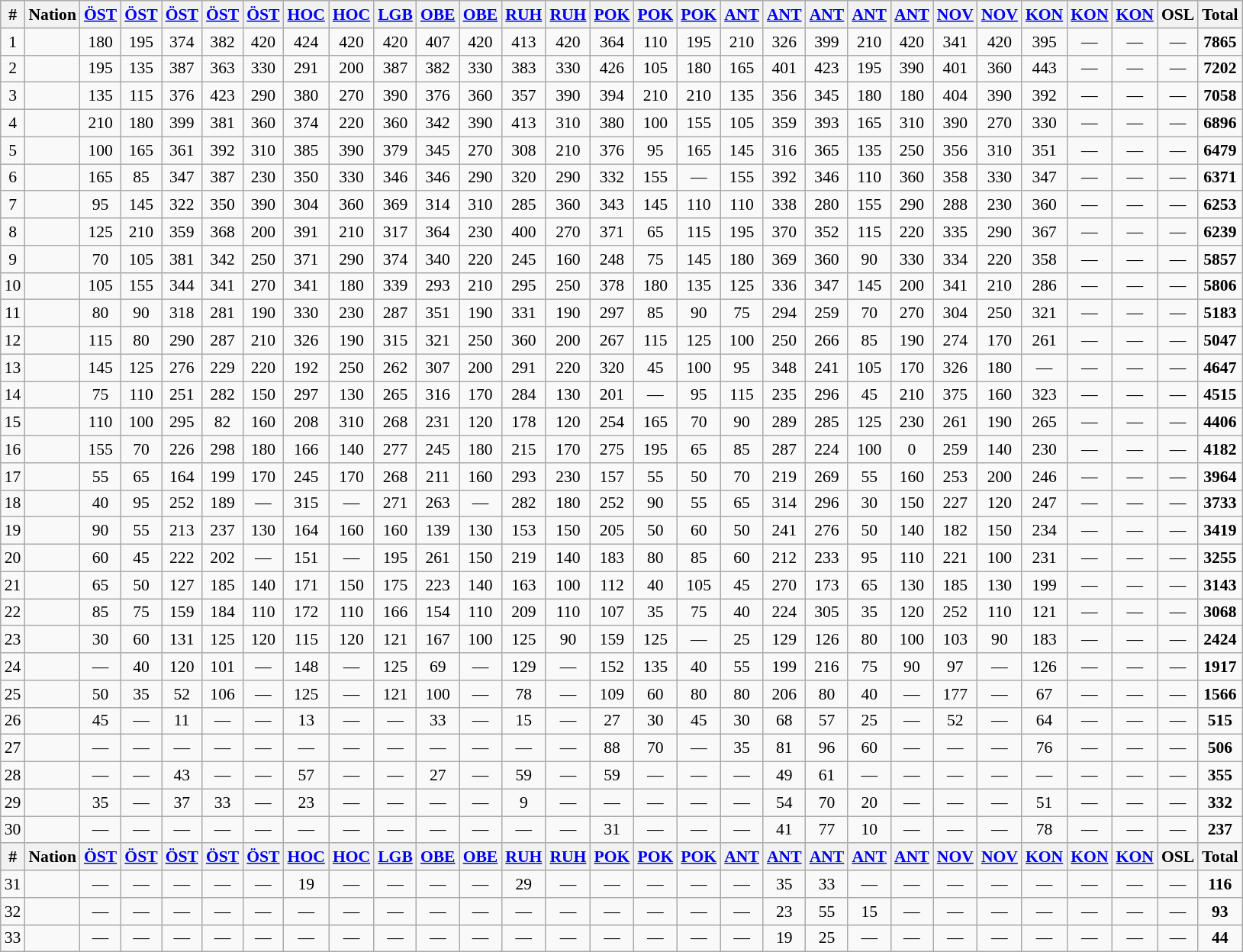<table class="wikitable" style="text-align:center;font-size:90%">
<tr>
<th>#</th>
<th>Nation</th>
<th><a href='#'>ÖST</a> <br> </th>
<th><a href='#'>ÖST</a> <br> </th>
<th><a href='#'>ÖST</a> <br> </th>
<th><a href='#'>ÖST</a> <br> </th>
<th><a href='#'>ÖST</a> <br> </th>
<th><a href='#'>HOC</a> <br> </th>
<th><a href='#'>HOC</a> <br> </th>
<th><a href='#'>LGB</a> <br> </th>
<th><a href='#'>OBE</a> <br> </th>
<th><a href='#'>OBE</a> <br> </th>
<th><a href='#'>RUH</a> <br> </th>
<th><a href='#'>RUH</a> <br> </th>
<th><a href='#'>POK</a> <br> </th>
<th><a href='#'>POK</a> <br> </th>
<th><a href='#'>POK</a> <br> </th>
<th><a href='#'>ANT</a> <br> </th>
<th><a href='#'>ANT</a> <br> </th>
<th><a href='#'>ANT</a> <br> </th>
<th><a href='#'>ANT</a> <br> </th>
<th><a href='#'>ANT</a> <br> </th>
<th><a href='#'>NOV</a> <br> </th>
<th><a href='#'>NOV</a> <br> </th>
<th><a href='#'>KON</a> <br> </th>
<th><a href='#'>KON</a> <br> </th>
<th><a href='#'>KON</a> <br> </th>
<th>OSL <br> </th>
<th><strong>Total</strong> </th>
</tr>
<tr>
<td>1</td>
<td align="left"></td>
<td>180</td>
<td>195</td>
<td>374</td>
<td>382</td>
<td>420</td>
<td>424</td>
<td>420</td>
<td>420</td>
<td>407</td>
<td>420</td>
<td>413</td>
<td>420</td>
<td>364</td>
<td>110</td>
<td>195</td>
<td>210</td>
<td>326</td>
<td>399</td>
<td>210</td>
<td>420</td>
<td>341</td>
<td>420</td>
<td>395</td>
<td>—</td>
<td>—</td>
<td>—</td>
<td><strong>7865</strong></td>
</tr>
<tr>
<td>2</td>
<td align="left"></td>
<td>195</td>
<td>135</td>
<td>387</td>
<td>363</td>
<td>330</td>
<td>291</td>
<td>200</td>
<td>387</td>
<td>382</td>
<td>330</td>
<td>383</td>
<td>330</td>
<td>426</td>
<td>105</td>
<td>180</td>
<td>165</td>
<td>401</td>
<td>423</td>
<td>195</td>
<td>390</td>
<td>401</td>
<td>360</td>
<td>443</td>
<td>—</td>
<td>—</td>
<td>—</td>
<td><strong>7202</strong></td>
</tr>
<tr>
<td>3</td>
<td align="left"></td>
<td>135</td>
<td>115</td>
<td>376</td>
<td>423</td>
<td>290</td>
<td>380</td>
<td>270</td>
<td>390</td>
<td>376</td>
<td>360</td>
<td>357</td>
<td>390</td>
<td>394</td>
<td>210</td>
<td>210</td>
<td>135</td>
<td>356</td>
<td>345</td>
<td>180</td>
<td>180</td>
<td>404</td>
<td>390</td>
<td>392</td>
<td>—</td>
<td>—</td>
<td>—</td>
<td><strong>7058</strong></td>
</tr>
<tr>
<td>4</td>
<td align="left"></td>
<td>210</td>
<td>180</td>
<td>399</td>
<td>381</td>
<td>360</td>
<td>374</td>
<td>220</td>
<td>360</td>
<td>342</td>
<td>390</td>
<td>413</td>
<td>310</td>
<td>380</td>
<td>100</td>
<td>155</td>
<td>105</td>
<td>359</td>
<td>393</td>
<td>165</td>
<td>310</td>
<td>390</td>
<td>270</td>
<td>330</td>
<td>—</td>
<td>—</td>
<td>—</td>
<td><strong>6896</strong></td>
</tr>
<tr>
<td>5</td>
<td align="left"></td>
<td>100</td>
<td>165</td>
<td>361</td>
<td>392</td>
<td>310</td>
<td>385</td>
<td>390</td>
<td>379</td>
<td>345</td>
<td>270</td>
<td>308</td>
<td>210</td>
<td>376</td>
<td>95</td>
<td>165</td>
<td>145</td>
<td>316</td>
<td>365</td>
<td>135</td>
<td>250</td>
<td>356</td>
<td>310</td>
<td>351</td>
<td>—</td>
<td>—</td>
<td>—</td>
<td><strong>6479</strong></td>
</tr>
<tr>
<td>6</td>
<td align="left"></td>
<td>165</td>
<td>85</td>
<td>347</td>
<td>387</td>
<td>230</td>
<td>350</td>
<td>330</td>
<td>346</td>
<td>346</td>
<td>290</td>
<td>320</td>
<td>290</td>
<td>332</td>
<td>155</td>
<td>—</td>
<td>155</td>
<td>392</td>
<td>346</td>
<td>110</td>
<td>360</td>
<td>358</td>
<td>330</td>
<td>347</td>
<td>—</td>
<td>—</td>
<td>—</td>
<td><strong>6371</strong></td>
</tr>
<tr>
<td>7</td>
<td align="left"></td>
<td>95</td>
<td>145</td>
<td>322</td>
<td>350</td>
<td>390</td>
<td>304</td>
<td>360</td>
<td>369</td>
<td>314</td>
<td>310</td>
<td>285</td>
<td>360</td>
<td>343</td>
<td>145</td>
<td>110</td>
<td>110</td>
<td>338</td>
<td>280</td>
<td>155</td>
<td>290</td>
<td>288</td>
<td>230</td>
<td>360</td>
<td>—</td>
<td>—</td>
<td>—</td>
<td><strong>6253</strong></td>
</tr>
<tr>
<td>8</td>
<td align="left"></td>
<td>125</td>
<td>210</td>
<td>359</td>
<td>368</td>
<td>200</td>
<td>391</td>
<td>210</td>
<td>317</td>
<td>364</td>
<td>230</td>
<td>400</td>
<td>270</td>
<td>371</td>
<td>65</td>
<td>115</td>
<td>195</td>
<td>370</td>
<td>352</td>
<td>115</td>
<td>220</td>
<td>335</td>
<td>290</td>
<td>367</td>
<td>—</td>
<td>—</td>
<td>—</td>
<td><strong>6239</strong></td>
</tr>
<tr>
<td>9</td>
<td align="left"></td>
<td>70</td>
<td>105</td>
<td>381</td>
<td>342</td>
<td>250</td>
<td>371</td>
<td>290</td>
<td>374</td>
<td>340</td>
<td>220</td>
<td>245</td>
<td>160</td>
<td>248</td>
<td>75</td>
<td>145</td>
<td>180</td>
<td>369</td>
<td>360</td>
<td>90</td>
<td>330</td>
<td>334</td>
<td>220</td>
<td>358</td>
<td>—</td>
<td>—</td>
<td>—</td>
<td><strong>5857</strong></td>
</tr>
<tr>
<td>10</td>
<td align="left"></td>
<td>105</td>
<td>155</td>
<td>344</td>
<td>341</td>
<td>270</td>
<td>341</td>
<td>180</td>
<td>339</td>
<td>293</td>
<td>210</td>
<td>295</td>
<td>250</td>
<td>378</td>
<td>180</td>
<td>135</td>
<td>125</td>
<td>336</td>
<td>347</td>
<td>145</td>
<td>200</td>
<td>341</td>
<td>210</td>
<td>286</td>
<td>—</td>
<td>—</td>
<td>—</td>
<td><strong>5806</strong></td>
</tr>
<tr>
<td>11</td>
<td align="left"></td>
<td>80</td>
<td>90</td>
<td>318</td>
<td>281</td>
<td>190</td>
<td>330</td>
<td>230</td>
<td>287</td>
<td>351</td>
<td>190</td>
<td>331</td>
<td>190</td>
<td>297</td>
<td>85</td>
<td>90</td>
<td>75</td>
<td>294</td>
<td>259</td>
<td>70</td>
<td>270</td>
<td>304</td>
<td>250</td>
<td>321</td>
<td>—</td>
<td>—</td>
<td>—</td>
<td><strong>5183</strong></td>
</tr>
<tr>
<td>12</td>
<td align="left"></td>
<td>115</td>
<td>80</td>
<td>290</td>
<td>287</td>
<td>210</td>
<td>326</td>
<td>190</td>
<td>315</td>
<td>321</td>
<td>250</td>
<td>360</td>
<td>200</td>
<td>267</td>
<td>115</td>
<td>125</td>
<td>100</td>
<td>250</td>
<td>266</td>
<td>85</td>
<td>190</td>
<td>274</td>
<td>170</td>
<td>261</td>
<td>—</td>
<td>—</td>
<td>—</td>
<td><strong>5047</strong></td>
</tr>
<tr>
<td>13</td>
<td align="left"></td>
<td>145</td>
<td>125</td>
<td>276</td>
<td>229</td>
<td>220</td>
<td>192</td>
<td>250</td>
<td>262</td>
<td>307</td>
<td>200</td>
<td>291</td>
<td>220</td>
<td>320</td>
<td>45</td>
<td>100</td>
<td>95</td>
<td>348</td>
<td>241</td>
<td>105</td>
<td>170</td>
<td>326</td>
<td>180</td>
<td>—</td>
<td>—</td>
<td>—</td>
<td>—</td>
<td><strong>4647</strong></td>
</tr>
<tr>
<td>14</td>
<td align="left"></td>
<td>75</td>
<td>110</td>
<td>251</td>
<td>282</td>
<td>150</td>
<td>297</td>
<td>130</td>
<td>265</td>
<td>316</td>
<td>170</td>
<td>284</td>
<td>130</td>
<td>201</td>
<td>—</td>
<td>95</td>
<td>115</td>
<td>235</td>
<td>296</td>
<td>45</td>
<td>210</td>
<td>375</td>
<td>160</td>
<td>323</td>
<td>—</td>
<td>—</td>
<td>—</td>
<td><strong>4515</strong></td>
</tr>
<tr>
<td>15</td>
<td align="left"></td>
<td>110</td>
<td>100</td>
<td>295</td>
<td>82</td>
<td>160</td>
<td>208</td>
<td>310</td>
<td>268</td>
<td>231</td>
<td>120</td>
<td>178</td>
<td>120</td>
<td>254</td>
<td>165</td>
<td>70</td>
<td>90</td>
<td>289</td>
<td>285</td>
<td>125</td>
<td>230</td>
<td>261</td>
<td>190</td>
<td>265</td>
<td>—</td>
<td>—</td>
<td>—</td>
<td><strong>4406</strong></td>
</tr>
<tr>
<td>16</td>
<td align="left"></td>
<td>155</td>
<td>70</td>
<td>226</td>
<td>298</td>
<td>180</td>
<td>166</td>
<td>140</td>
<td>277</td>
<td>245</td>
<td>180</td>
<td>215</td>
<td>170</td>
<td>275</td>
<td>195</td>
<td>65</td>
<td>85</td>
<td>287</td>
<td>224</td>
<td>100</td>
<td>0</td>
<td>259</td>
<td>140</td>
<td>230</td>
<td>—</td>
<td>—</td>
<td>—</td>
<td><strong>4182</strong></td>
</tr>
<tr>
<td>17</td>
<td align="left"></td>
<td>55</td>
<td>65</td>
<td>164</td>
<td>199</td>
<td>170</td>
<td>245</td>
<td>170</td>
<td>268</td>
<td>211</td>
<td>160</td>
<td>293</td>
<td>230</td>
<td>157</td>
<td>55</td>
<td>50</td>
<td>70</td>
<td>219</td>
<td>269</td>
<td>55</td>
<td>160</td>
<td>253</td>
<td>200</td>
<td>246</td>
<td>—</td>
<td>—</td>
<td>—</td>
<td><strong>3964</strong></td>
</tr>
<tr>
<td>18</td>
<td align="left"></td>
<td>40</td>
<td>95</td>
<td>252</td>
<td>189</td>
<td>—</td>
<td>315</td>
<td>—</td>
<td>271</td>
<td>263</td>
<td>—</td>
<td>282</td>
<td>180</td>
<td>252</td>
<td>90</td>
<td>55</td>
<td>65</td>
<td>314</td>
<td>296</td>
<td>30</td>
<td>150</td>
<td>227</td>
<td>120</td>
<td>247</td>
<td>—</td>
<td>—</td>
<td>—</td>
<td><strong>3733</strong></td>
</tr>
<tr>
<td>19</td>
<td align="left"></td>
<td>90</td>
<td>55</td>
<td>213</td>
<td>237</td>
<td>130</td>
<td>164</td>
<td>160</td>
<td>160</td>
<td>139</td>
<td>130</td>
<td>153</td>
<td>150</td>
<td>205</td>
<td>50</td>
<td>60</td>
<td>50</td>
<td>241</td>
<td>276</td>
<td>50</td>
<td>140</td>
<td>182</td>
<td>150</td>
<td>234</td>
<td>—</td>
<td>—</td>
<td>—</td>
<td><strong>3419</strong></td>
</tr>
<tr>
<td>20</td>
<td align="left"></td>
<td>60</td>
<td>45</td>
<td>222</td>
<td>202</td>
<td>—</td>
<td>151</td>
<td>—</td>
<td>195</td>
<td>261</td>
<td>150</td>
<td>219</td>
<td>140</td>
<td>183</td>
<td>80</td>
<td>85</td>
<td>60</td>
<td>212</td>
<td>233</td>
<td>95</td>
<td>110</td>
<td>221</td>
<td>100</td>
<td>231</td>
<td>—</td>
<td>—</td>
<td>—</td>
<td><strong>3255</strong></td>
</tr>
<tr>
<td>21</td>
<td align="left"></td>
<td>65</td>
<td>50</td>
<td>127</td>
<td>185</td>
<td>140</td>
<td>171</td>
<td>150</td>
<td>175</td>
<td>223</td>
<td>140</td>
<td>163</td>
<td>100</td>
<td>112</td>
<td>40</td>
<td>105</td>
<td>45</td>
<td>270</td>
<td>173</td>
<td>65</td>
<td>130</td>
<td>185</td>
<td>130</td>
<td>199</td>
<td>—</td>
<td>—</td>
<td>—</td>
<td><strong>3143</strong></td>
</tr>
<tr>
<td>22</td>
<td align="left"></td>
<td>85</td>
<td>75</td>
<td>159</td>
<td>184</td>
<td>110</td>
<td>172</td>
<td>110</td>
<td>166</td>
<td>154</td>
<td>110</td>
<td>209</td>
<td>110</td>
<td>107</td>
<td>35</td>
<td>75</td>
<td>40</td>
<td>224</td>
<td>305</td>
<td>35</td>
<td>120</td>
<td>252</td>
<td>110</td>
<td>121</td>
<td>—</td>
<td>—</td>
<td>—</td>
<td><strong>3068</strong></td>
</tr>
<tr>
<td>23</td>
<td align="left"></td>
<td>30</td>
<td>60</td>
<td>131</td>
<td>125</td>
<td>120</td>
<td>115</td>
<td>120</td>
<td>121</td>
<td>167</td>
<td>100</td>
<td>125</td>
<td>90</td>
<td>159</td>
<td>125</td>
<td>—</td>
<td>25</td>
<td>129</td>
<td>126</td>
<td>80</td>
<td>100</td>
<td>103</td>
<td>90</td>
<td>183</td>
<td>—</td>
<td>—</td>
<td>—</td>
<td><strong>2424</strong></td>
</tr>
<tr>
<td>24</td>
<td align="left"></td>
<td>—</td>
<td>40</td>
<td>120</td>
<td>101</td>
<td>—</td>
<td>148</td>
<td>—</td>
<td>125</td>
<td>69</td>
<td>—</td>
<td>129</td>
<td>—</td>
<td>152</td>
<td>135</td>
<td>40</td>
<td>55</td>
<td>199</td>
<td>216</td>
<td>75</td>
<td>90</td>
<td>97</td>
<td>—</td>
<td>126</td>
<td>—</td>
<td>—</td>
<td>—</td>
<td><strong>1917</strong></td>
</tr>
<tr>
<td>25</td>
<td align="left"></td>
<td>50</td>
<td>35</td>
<td>52</td>
<td>106</td>
<td>—</td>
<td>125</td>
<td>—</td>
<td>121</td>
<td>100</td>
<td>—</td>
<td>78</td>
<td>—</td>
<td>109</td>
<td>60</td>
<td>80</td>
<td>80</td>
<td>206</td>
<td>80</td>
<td>40</td>
<td>—</td>
<td>177</td>
<td>—</td>
<td>67</td>
<td>—</td>
<td>—</td>
<td>—</td>
<td><strong>1566</strong></td>
</tr>
<tr>
<td>26</td>
<td align="left"></td>
<td>45</td>
<td>—</td>
<td>11</td>
<td>—</td>
<td>—</td>
<td>13</td>
<td>—</td>
<td>—</td>
<td>33</td>
<td>—</td>
<td>15</td>
<td>—</td>
<td>27</td>
<td>30</td>
<td>45</td>
<td>30</td>
<td>68</td>
<td>57</td>
<td>25</td>
<td>—</td>
<td>52</td>
<td>—</td>
<td>64</td>
<td>—</td>
<td>—</td>
<td>—</td>
<td><strong>515</strong></td>
</tr>
<tr>
<td>27</td>
<td align="left"></td>
<td>—</td>
<td>—</td>
<td>—</td>
<td>—</td>
<td>—</td>
<td>—</td>
<td>—</td>
<td>—</td>
<td>—</td>
<td>—</td>
<td>—</td>
<td>—</td>
<td>88</td>
<td>70</td>
<td>—</td>
<td>35</td>
<td>81</td>
<td>96</td>
<td>60</td>
<td>—</td>
<td>—</td>
<td>—</td>
<td>76</td>
<td>—</td>
<td>—</td>
<td>—</td>
<td><strong>506</strong></td>
</tr>
<tr>
<td>28</td>
<td align="left"></td>
<td>—</td>
<td>—</td>
<td>43</td>
<td>—</td>
<td>—</td>
<td>57</td>
<td>—</td>
<td>—</td>
<td>27</td>
<td>—</td>
<td>59</td>
<td>—</td>
<td>59</td>
<td>—</td>
<td>—</td>
<td>—</td>
<td>49</td>
<td>61</td>
<td>—</td>
<td>—</td>
<td>—</td>
<td>—</td>
<td>—</td>
<td>—</td>
<td>—</td>
<td>—</td>
<td><strong>355</strong></td>
</tr>
<tr>
<td>29</td>
<td align="left"></td>
<td>35</td>
<td>—</td>
<td>37</td>
<td>33</td>
<td>—</td>
<td>23</td>
<td>—</td>
<td>—</td>
<td>—</td>
<td>—</td>
<td>9</td>
<td>—</td>
<td>—</td>
<td>—</td>
<td>—</td>
<td>—</td>
<td>54</td>
<td>70</td>
<td>20</td>
<td>—</td>
<td>—</td>
<td>—</td>
<td>51</td>
<td>—</td>
<td>—</td>
<td>—</td>
<td><strong>332</strong></td>
</tr>
<tr>
<td>30</td>
<td align="left"></td>
<td>—</td>
<td>—</td>
<td>—</td>
<td>—</td>
<td>—</td>
<td>—</td>
<td>—</td>
<td>—</td>
<td>—</td>
<td>—</td>
<td>—</td>
<td>—</td>
<td>31</td>
<td>—</td>
<td>—</td>
<td>—</td>
<td>41</td>
<td>77</td>
<td>10</td>
<td>—</td>
<td>—</td>
<td>—</td>
<td>78</td>
<td>—</td>
<td>—</td>
<td>—</td>
<td><strong>237</strong></td>
</tr>
<tr>
<th>#</th>
<th>Nation</th>
<th><a href='#'>ÖST</a> <br> </th>
<th><a href='#'>ÖST</a> <br> </th>
<th><a href='#'>ÖST</a> <br> </th>
<th><a href='#'>ÖST</a> <br> </th>
<th><a href='#'>ÖST</a> <br> </th>
<th><a href='#'>HOC</a> <br> </th>
<th><a href='#'>HOC</a> <br> </th>
<th><a href='#'>LGB</a> <br> </th>
<th><a href='#'>OBE</a> <br> </th>
<th><a href='#'>OBE</a> <br> </th>
<th><a href='#'>RUH</a> <br> </th>
<th><a href='#'>RUH</a> <br> </th>
<th><a href='#'>POK</a> <br> </th>
<th><a href='#'>POK</a> <br> </th>
<th><a href='#'>POK</a> <br> </th>
<th><a href='#'>ANT</a> <br> </th>
<th><a href='#'>ANT</a> <br> </th>
<th><a href='#'>ANT</a> <br> </th>
<th><a href='#'>ANT</a> <br> </th>
<th><a href='#'>ANT</a> <br> </th>
<th><a href='#'>NOV</a> <br> </th>
<th><a href='#'>NOV</a> <br> </th>
<th><a href='#'>KON</a> <br> </th>
<th><a href='#'>KON</a> <br> </th>
<th><a href='#'>KON</a> <br> </th>
<th>OSL <br> </th>
<th><strong>Total</strong></th>
</tr>
<tr>
<td>31</td>
<td align="left"></td>
<td>—</td>
<td>—</td>
<td>—</td>
<td>—</td>
<td>—</td>
<td>19</td>
<td>—</td>
<td>—</td>
<td>—</td>
<td>—</td>
<td>29</td>
<td>—</td>
<td>—</td>
<td>—</td>
<td>—</td>
<td>—</td>
<td>35</td>
<td>33</td>
<td>—</td>
<td>—</td>
<td>—</td>
<td>—</td>
<td>—</td>
<td>—</td>
<td>—</td>
<td>—</td>
<td><strong>116</strong></td>
</tr>
<tr>
<td>32</td>
<td align="left"></td>
<td>—</td>
<td>—</td>
<td>—</td>
<td>—</td>
<td>—</td>
<td>—</td>
<td>—</td>
<td>—</td>
<td>—</td>
<td>—</td>
<td>—</td>
<td>—</td>
<td>—</td>
<td>—</td>
<td>—</td>
<td>—</td>
<td>23</td>
<td>55</td>
<td>15</td>
<td>—</td>
<td>—</td>
<td>—</td>
<td>—</td>
<td>—</td>
<td>—</td>
<td>—</td>
<td><strong>93</strong></td>
</tr>
<tr>
<td>33</td>
<td align="left"></td>
<td>—</td>
<td>—</td>
<td>—</td>
<td>—</td>
<td>—</td>
<td>—</td>
<td>—</td>
<td>—</td>
<td>—</td>
<td>—</td>
<td>—</td>
<td>—</td>
<td>—</td>
<td>—</td>
<td>—</td>
<td>—</td>
<td>19</td>
<td>25</td>
<td>—</td>
<td>—</td>
<td>—</td>
<td>—</td>
<td>—</td>
<td>—</td>
<td>—</td>
<td>—</td>
<td><strong>44</strong></td>
</tr>
</table>
